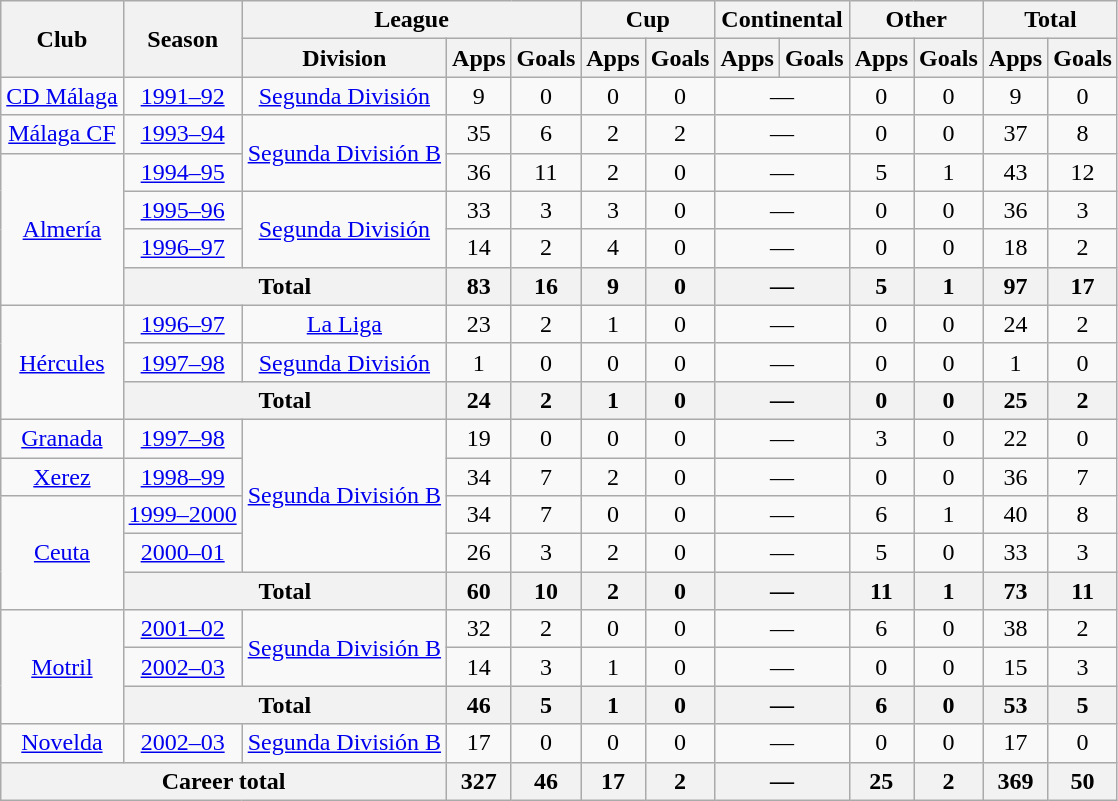<table class="wikitable" style="text-align:center">
<tr>
<th rowspan="2">Club</th>
<th rowspan="2">Season</th>
<th colspan="3">League</th>
<th colspan="2">Cup</th>
<th colspan="2">Continental</th>
<th colspan="2">Other</th>
<th colspan="2">Total</th>
</tr>
<tr>
<th>Division</th>
<th>Apps</th>
<th>Goals</th>
<th>Apps</th>
<th>Goals</th>
<th>Apps</th>
<th>Goals</th>
<th>Apps</th>
<th>Goals</th>
<th>Apps</th>
<th>Goals</th>
</tr>
<tr>
<td rowspan="1"><a href='#'>CD Málaga</a></td>
<td><a href='#'>1991–92</a></td>
<td rowspan="1"><a href='#'>Segunda División</a></td>
<td>9</td>
<td>0</td>
<td>0</td>
<td>0</td>
<td colspan="2">—</td>
<td>0</td>
<td>0</td>
<td>9</td>
<td>0</td>
</tr>
<tr>
<td rowspan="1"><a href='#'>Málaga CF</a></td>
<td><a href='#'>1993–94</a></td>
<td rowspan="2"><a href='#'>Segunda División B</a></td>
<td>35</td>
<td>6</td>
<td>2</td>
<td>2</td>
<td colspan="2">—</td>
<td>0</td>
<td>0</td>
<td>37</td>
<td>8</td>
</tr>
<tr>
<td rowspan="4"><a href='#'>Almería</a></td>
<td><a href='#'>1994–95</a></td>
<td>36</td>
<td>11</td>
<td>2</td>
<td>0</td>
<td colspan="2">—</td>
<td>5</td>
<td>1</td>
<td>43</td>
<td>12</td>
</tr>
<tr>
<td><a href='#'>1995–96</a></td>
<td rowspan="2"><a href='#'>Segunda División</a></td>
<td>33</td>
<td>3</td>
<td>3</td>
<td>0</td>
<td colspan="2">—</td>
<td>0</td>
<td>0</td>
<td>36</td>
<td>3</td>
</tr>
<tr>
<td><a href='#'>1996–97</a></td>
<td>14</td>
<td>2</td>
<td>4</td>
<td>0</td>
<td colspan="2">—</td>
<td>0</td>
<td>0</td>
<td>18</td>
<td>2</td>
</tr>
<tr>
<th colspan="2">Total</th>
<th>83</th>
<th>16</th>
<th>9</th>
<th>0</th>
<th colspan="2">—</th>
<th>5</th>
<th>1</th>
<th>97</th>
<th>17</th>
</tr>
<tr>
<td rowspan="3"><a href='#'>Hércules</a></td>
<td><a href='#'>1996–97</a></td>
<td rowspan="1"><a href='#'>La Liga</a></td>
<td>23</td>
<td>2</td>
<td>1</td>
<td>0</td>
<td colspan="2">—</td>
<td>0</td>
<td>0</td>
<td>24</td>
<td>2</td>
</tr>
<tr>
<td><a href='#'>1997–98</a></td>
<td rowspan="1"><a href='#'>Segunda División</a></td>
<td>1</td>
<td>0</td>
<td>0</td>
<td>0</td>
<td colspan="2">—</td>
<td>0</td>
<td>0</td>
<td>1</td>
<td>0</td>
</tr>
<tr>
<th colspan="2">Total</th>
<th>24</th>
<th>2</th>
<th>1</th>
<th>0</th>
<th colspan="2">—</th>
<th>0</th>
<th>0</th>
<th>25</th>
<th>2</th>
</tr>
<tr>
<td rowspan="1"><a href='#'>Granada</a></td>
<td><a href='#'>1997–98</a></td>
<td rowspan="4"><a href='#'>Segunda División B</a></td>
<td>19</td>
<td>0</td>
<td>0</td>
<td>0</td>
<td colspan="2">—</td>
<td>3</td>
<td>0</td>
<td>22</td>
<td>0</td>
</tr>
<tr>
<td rowspan="1"><a href='#'>Xerez</a></td>
<td><a href='#'>1998–99</a></td>
<td>34</td>
<td>7</td>
<td>2</td>
<td>0</td>
<td colspan="2">—</td>
<td>0</td>
<td>0</td>
<td>36</td>
<td>7</td>
</tr>
<tr>
<td rowspan="3"><a href='#'>Ceuta</a></td>
<td><a href='#'>1999–2000</a></td>
<td>34</td>
<td>7</td>
<td>0</td>
<td>0</td>
<td colspan="2">—</td>
<td>6</td>
<td>1</td>
<td>40</td>
<td>8</td>
</tr>
<tr>
<td><a href='#'>2000–01</a></td>
<td>26</td>
<td>3</td>
<td>2</td>
<td>0</td>
<td colspan="2">—</td>
<td>5</td>
<td>0</td>
<td>33</td>
<td>3</td>
</tr>
<tr>
<th colspan="2">Total</th>
<th>60</th>
<th>10</th>
<th>2</th>
<th>0</th>
<th colspan="2">—</th>
<th>11</th>
<th>1</th>
<th>73</th>
<th>11</th>
</tr>
<tr>
<td rowspan="3"><a href='#'>Motril</a></td>
<td><a href='#'>2001–02</a></td>
<td rowspan="2"><a href='#'>Segunda División B</a></td>
<td>32</td>
<td>2</td>
<td>0</td>
<td>0</td>
<td colspan="2">—</td>
<td>6</td>
<td>0</td>
<td>38</td>
<td>2</td>
</tr>
<tr>
<td><a href='#'>2002–03</a></td>
<td>14</td>
<td>3</td>
<td>1</td>
<td>0</td>
<td colspan="2">—</td>
<td>0</td>
<td>0</td>
<td>15</td>
<td>3</td>
</tr>
<tr>
<th colspan="2">Total</th>
<th>46</th>
<th>5</th>
<th>1</th>
<th>0</th>
<th colspan="2">—</th>
<th>6</th>
<th>0</th>
<th>53</th>
<th>5</th>
</tr>
<tr>
<td rowspan="1"><a href='#'>Novelda</a></td>
<td><a href='#'>2002–03</a></td>
<td rowspan="1"><a href='#'>Segunda División B</a></td>
<td>17</td>
<td>0</td>
<td>0</td>
<td>0</td>
<td colspan="2">—</td>
<td>0</td>
<td>0</td>
<td>17</td>
<td>0</td>
</tr>
<tr>
<th colspan="3">Career total</th>
<th>327</th>
<th>46</th>
<th>17</th>
<th>2</th>
<th colspan="2">—</th>
<th>25</th>
<th>2</th>
<th>369</th>
<th>50</th>
</tr>
</table>
